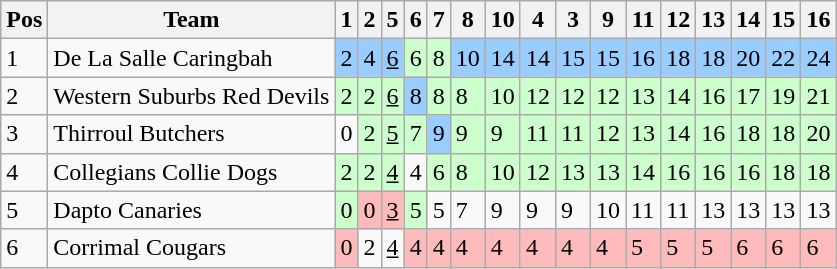<table class="wikitable">
<tr>
<th>Pos</th>
<th>Team</th>
<th>1</th>
<th>2</th>
<th>5</th>
<th>6</th>
<th>7</th>
<th>8</th>
<th>10</th>
<th>4</th>
<th>3</th>
<th>9</th>
<th>11</th>
<th>12</th>
<th>13</th>
<th>14</th>
<th>15</th>
<th>16</th>
</tr>
<tr>
<td>1</td>
<td> De La Salle Caringbah</td>
<td style="background:#99ccff;">2</td>
<td style="background:#99ccff;">4</td>
<td style="background:#99ccff;"><u>6</u></td>
<td style="background:#ccffcc;">6</td>
<td style="background:#ccffcc;">8</td>
<td style="background:#99ccff;">10</td>
<td style="background:#99ccff;">14</td>
<td style="background:#99ccff;">14</td>
<td style="background:#99ccff;">15</td>
<td style="background:#99ccff;">15</td>
<td style="background:#99ccff;">16</td>
<td style="background:#99ccff;">18</td>
<td style="background:#99ccff;">18</td>
<td style="background:#99ccff;">20</td>
<td style="background:#99ccff;">22</td>
<td style="background:#99ccff;">24</td>
</tr>
<tr>
<td>2</td>
<td> Western Suburbs Red Devils</td>
<td style="background:#ccffcc;">2</td>
<td style="background:#ccffcc;">2</td>
<td style="background:#ccffcc;"><u>6</u></td>
<td style="background:#99ccff;">8</td>
<td style="background:#ccffcc;">8</td>
<td style="background:#ccffcc;">8</td>
<td style="background:#ccffcc;">10</td>
<td style="background:#ccffcc;">12</td>
<td style="background:#ccffcc;">12</td>
<td style="background:#ccffcc;">12</td>
<td style="background:#ccffcc;">13</td>
<td style="background:#ccffcc;">14</td>
<td style="background:#ccffcc;">16</td>
<td style="background:#ccffcc;">17</td>
<td style="background:#ccffcc;">19</td>
<td style="background:#ccffcc;">21</td>
</tr>
<tr>
<td>3</td>
<td> Thirroul Butchers</td>
<td>0</td>
<td style="background:#ccffcc;">2</td>
<td style="background:#ccffcc;"><u>5</u></td>
<td style="background:#ccffcc;">7</td>
<td style="background:#99ccff;">9</td>
<td style="background:#ccffcc;">9</td>
<td style="background:#ccffcc;">9</td>
<td style="background:#ccffcc;">11</td>
<td style="background:#ccffcc;">11</td>
<td style="background:#ccffcc;">12</td>
<td style="background:#ccffcc;">13</td>
<td style="background:#ccffcc;">14</td>
<td style="background:#ccffcc;">16</td>
<td style="background:#ccffcc;">18</td>
<td style="background:#ccffcc;">18</td>
<td style="background:#ccffcc;">20</td>
</tr>
<tr>
<td>4</td>
<td> Collegians Collie Dogs</td>
<td style="background:#ccffcc;">2</td>
<td style="background:#ccffcc;">2</td>
<td style="background:#ccffcc;"><u>4</u></td>
<td>4</td>
<td style="background:#ccffcc;">6</td>
<td style="background:#ccffcc;">8</td>
<td style="background:#ccffcc;">10</td>
<td style="background:#ccffcc;">12</td>
<td style="background:#ccffcc;">13</td>
<td style="background:#ccffcc;">13</td>
<td style="background:#ccffcc;">14</td>
<td style="background:#ccffcc;">16</td>
<td style="background:#ccffcc;">16</td>
<td style="background:#ccffcc;">16</td>
<td style="background:#ccffcc;">18</td>
<td style="background:#ccffcc;">18</td>
</tr>
<tr>
<td>5</td>
<td> Dapto Canaries</td>
<td style="background:#ccffcc;">0</td>
<td style="background:#ffbbbb;">0</td>
<td style="background:#ffbbbb;"><u>3</u></td>
<td style="background:#ccffcc;">5</td>
<td>5</td>
<td>7</td>
<td>9</td>
<td>9</td>
<td>9</td>
<td>10</td>
<td>11</td>
<td>11</td>
<td>13</td>
<td>13</td>
<td>13</td>
<td>13</td>
</tr>
<tr>
<td>6</td>
<td> Corrimal Cougars</td>
<td style="background:#ffbbbb;">0</td>
<td>2</td>
<td><u>4</u></td>
<td style="background:#ffbbbb;">4</td>
<td style="background:#ffbbbb;">4</td>
<td style="background:#ffbbbb;">4</td>
<td style="background:#ffbbbb;">4</td>
<td style="background:#ffbbbb;">4</td>
<td style="background:#ffbbbb;">4</td>
<td style="background:#ffbbbb;">4</td>
<td style="background:#ffbbbb;">5</td>
<td style="background:#ffbbbb;">5</td>
<td style="background:#ffbbbb;">5</td>
<td style="background:#ffbbbb;">6</td>
<td style="background:#ffbbbb;">6</td>
<td style="background:#ffbbbb;">6</td>
</tr>
</table>
